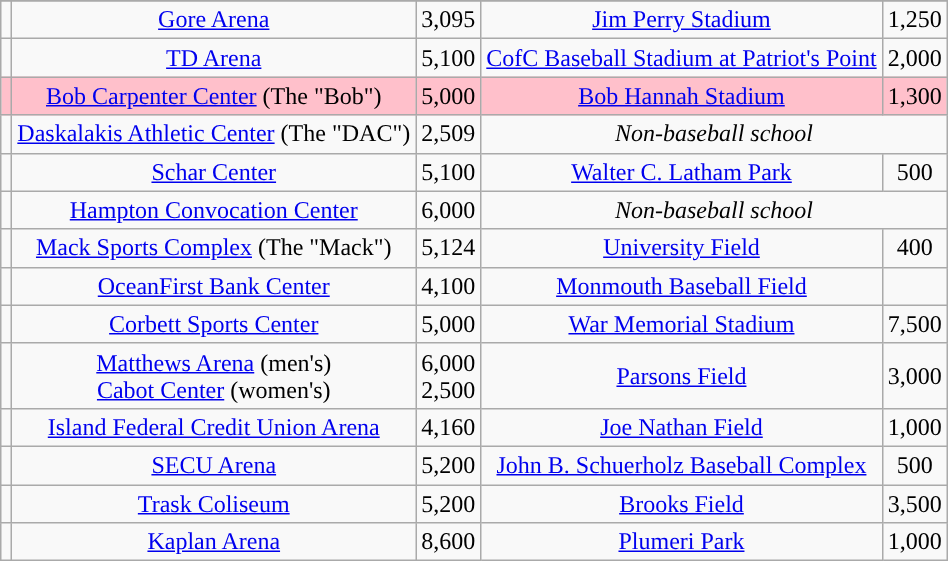<table class="wikitable"  style="text-align:center;">
<tr>
</tr>
<tr>
<td style="text-align:center; "><a href='#'></a></td>
<td><a href='#'>Gore Arena</a></td>
<td>3,095</td>
<td><a href='#'>Jim Perry Stadium</a></td>
<td>1,250</td>
</tr>
<tr>
<td style="text-align:center; "><a href='#'></a></td>
<td><a href='#'>TD Arena</a></td>
<td>5,100</td>
<td><a href='#'>CofC Baseball Stadium at Patriot's Point</a></td>
<td>2,000</td>
</tr>
<tr bgcolor=pink>
<td style="text-align:center; "><a href='#'></a></td>
<td><a href='#'>Bob Carpenter Center</a> (The "Bob")</td>
<td>5,000</td>
<td><a href='#'>Bob Hannah Stadium</a></td>
<td>1,300</td>
</tr>
<tr>
<td style="text-align:center; "><a href='#'></a></td>
<td><a href='#'>Daskalakis Athletic Center</a> (The "DAC")</td>
<td>2,509</td>
<td colspan=2 align=center><em>Non-baseball school</em></td>
</tr>
<tr>
<td style="text-align:center; "><a href='#'></a></td>
<td><a href='#'>Schar Center</a></td>
<td>5,100</td>
<td><a href='#'>Walter C. Latham Park</a></td>
<td>500</td>
</tr>
<tr>
<td style="text-align:center; "><a href='#'></a></td>
<td><a href='#'>Hampton Convocation Center</a></td>
<td>6,000</td>
<td colspan=2 align=center><em>Non-baseball school</em></td>
</tr>
<tr>
<td style="text-align:center; "><a href='#'></a></td>
<td><a href='#'>Mack Sports Complex</a> (The "Mack")</td>
<td>5,124</td>
<td><a href='#'>University Field</a></td>
<td>400</td>
</tr>
<tr>
<td style="text-align:center; "><a href='#'></a></td>
<td><a href='#'>OceanFirst Bank Center</a></td>
<td>4,100</td>
<td><a href='#'>Monmouth Baseball Field</a></td>
<td></td>
</tr>
<tr>
<td style="text-align:center; "><a href='#'></a></td>
<td><a href='#'>Corbett Sports Center</a></td>
<td>5,000</td>
<td><a href='#'>War Memorial Stadium</a></td>
<td>7,500</td>
</tr>
<tr>
<td style="text-align:center; "><a href='#'></a></td>
<td><a href='#'>Matthews Arena</a> (men's)<br><a href='#'>Cabot Center</a> (women's)</td>
<td>6,000<br>2,500</td>
<td><a href='#'>Parsons Field</a></td>
<td>3,000</td>
</tr>
<tr>
<td style="text-align:center; "><a href='#'></a></td>
<td><a href='#'>Island Federal Credit Union Arena</a></td>
<td>4,160</td>
<td><a href='#'>Joe Nathan Field</a></td>
<td>1,000</td>
</tr>
<tr>
<td style="text-align:center; "><a href='#'></a></td>
<td><a href='#'>SECU Arena</a></td>
<td>5,200</td>
<td><a href='#'>John B. Schuerholz Baseball Complex</a></td>
<td>500</td>
</tr>
<tr>
<td style="text-align:center; "><a href='#'></a></td>
<td><a href='#'>Trask Coliseum</a></td>
<td>5,200</td>
<td><a href='#'>Brooks Field</a></td>
<td>3,500</td>
</tr>
<tr>
<td style="text-align:center; "><a href='#'></a></td>
<td><a href='#'>Kaplan Arena</a></td>
<td>8,600</td>
<td><a href='#'>Plumeri Park</a></td>
<td>1,000</td>
</tr>
</table>
